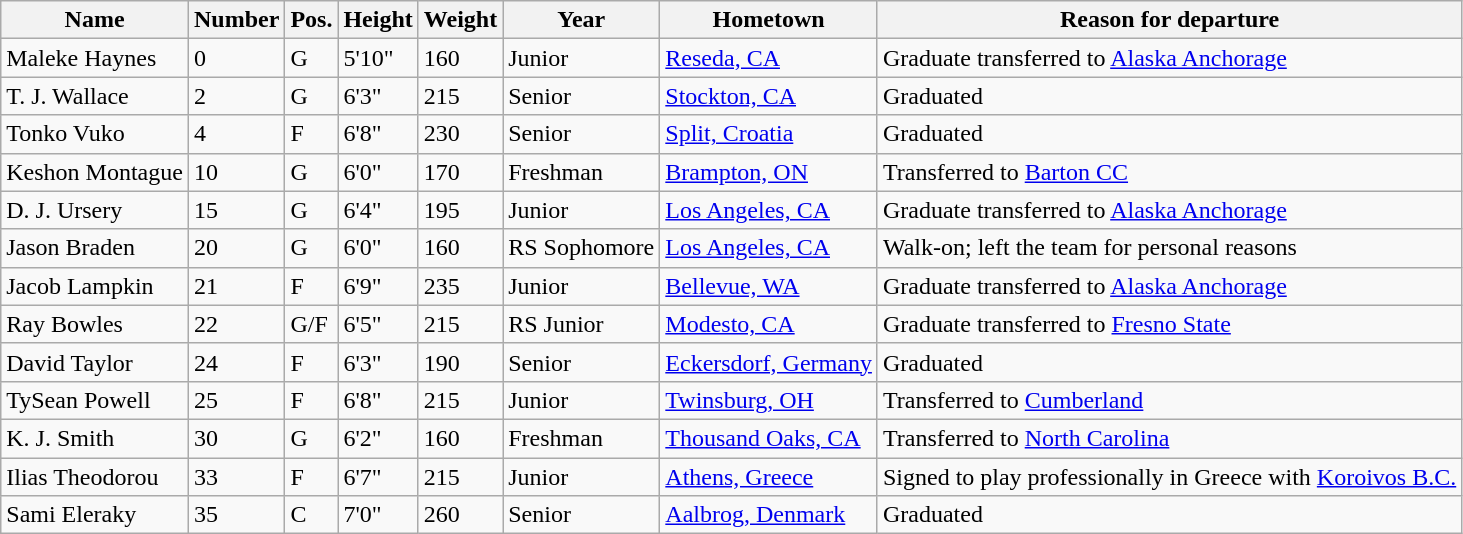<table class="wikitable sortable" border="1">
<tr>
<th>Name</th>
<th>Number</th>
<th>Pos.</th>
<th>Height</th>
<th>Weight</th>
<th>Year</th>
<th>Hometown</th>
<th class="unsortable">Reason for departure</th>
</tr>
<tr>
<td>Maleke Haynes</td>
<td>0</td>
<td>G</td>
<td>5'10"</td>
<td>160</td>
<td>Junior</td>
<td><a href='#'>Reseda, CA</a></td>
<td>Graduate transferred to <a href='#'>Alaska Anchorage</a></td>
</tr>
<tr>
<td>T. J. Wallace</td>
<td>2</td>
<td>G</td>
<td>6'3"</td>
<td>215</td>
<td>Senior</td>
<td><a href='#'>Stockton, CA</a></td>
<td>Graduated</td>
</tr>
<tr>
<td>Tonko Vuko</td>
<td>4</td>
<td>F</td>
<td>6'8"</td>
<td>230</td>
<td>Senior</td>
<td><a href='#'>Split, Croatia</a></td>
<td>Graduated</td>
</tr>
<tr>
<td>Keshon Montague</td>
<td>10</td>
<td>G</td>
<td>6'0"</td>
<td>170</td>
<td>Freshman</td>
<td><a href='#'>Brampton, ON</a></td>
<td>Transferred to <a href='#'>Barton CC</a></td>
</tr>
<tr>
<td>D. J. Ursery</td>
<td>15</td>
<td>G</td>
<td>6'4"</td>
<td>195</td>
<td>Junior</td>
<td><a href='#'>Los Angeles, CA</a></td>
<td>Graduate transferred to <a href='#'>Alaska Anchorage</a></td>
</tr>
<tr>
<td>Jason Braden</td>
<td>20</td>
<td>G</td>
<td>6'0"</td>
<td>160</td>
<td>RS Sophomore</td>
<td><a href='#'>Los Angeles, CA</a></td>
<td>Walk-on; left the team for personal reasons</td>
</tr>
<tr>
<td>Jacob Lampkin</td>
<td>21</td>
<td>F</td>
<td>6'9"</td>
<td>235</td>
<td>Junior</td>
<td><a href='#'>Bellevue, WA</a></td>
<td>Graduate transferred to <a href='#'>Alaska Anchorage</a></td>
</tr>
<tr>
<td>Ray Bowles</td>
<td>22</td>
<td>G/F</td>
<td>6'5"</td>
<td>215</td>
<td>RS Junior</td>
<td><a href='#'>Modesto, CA</a></td>
<td>Graduate transferred to <a href='#'>Fresno State</a></td>
</tr>
<tr>
<td>David Taylor</td>
<td>24</td>
<td>F</td>
<td>6'3"</td>
<td>190</td>
<td>Senior</td>
<td><a href='#'>Eckersdorf, Germany</a></td>
<td>Graduated</td>
</tr>
<tr>
<td>TySean Powell</td>
<td>25</td>
<td>F</td>
<td>6'8"</td>
<td>215</td>
<td>Junior</td>
<td><a href='#'>Twinsburg, OH</a></td>
<td>Transferred to <a href='#'>Cumberland</a></td>
</tr>
<tr>
<td>K. J. Smith</td>
<td>30</td>
<td>G</td>
<td>6'2"</td>
<td>160</td>
<td>Freshman</td>
<td><a href='#'>Thousand Oaks, CA</a></td>
<td>Transferred to <a href='#'>North Carolina</a></td>
</tr>
<tr>
<td>Ilias Theodorou</td>
<td>33</td>
<td>F</td>
<td>6'7"</td>
<td>215</td>
<td>Junior</td>
<td><a href='#'>Athens, Greece</a></td>
<td>Signed to play professionally in Greece with <a href='#'>Koroivos B.C.</a></td>
</tr>
<tr>
<td>Sami Eleraky</td>
<td>35</td>
<td>C</td>
<td>7'0"</td>
<td>260</td>
<td>Senior</td>
<td><a href='#'>Aalbrog, Denmark</a></td>
<td>Graduated</td>
</tr>
</table>
